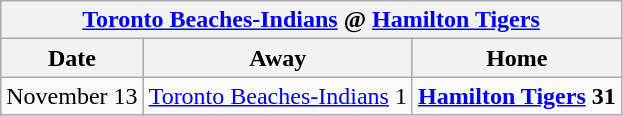<table class="wikitable">
<tr>
<th colspan = "4"><a href='#'>Toronto Beaches-</a><a href='#'>Indians</a> @ <a href='#'>Hamilton Tigers</a></th>
</tr>
<tr>
<th>Date</th>
<th>Away</th>
<th>Home</th>
</tr>
<tr>
<td>November 13</td>
<td><a href='#'>Toronto Beaches-</a><a href='#'>Indians</a> 1</td>
<td><strong><a href='#'>Hamilton Tigers</a> 31</strong></td>
</tr>
</table>
